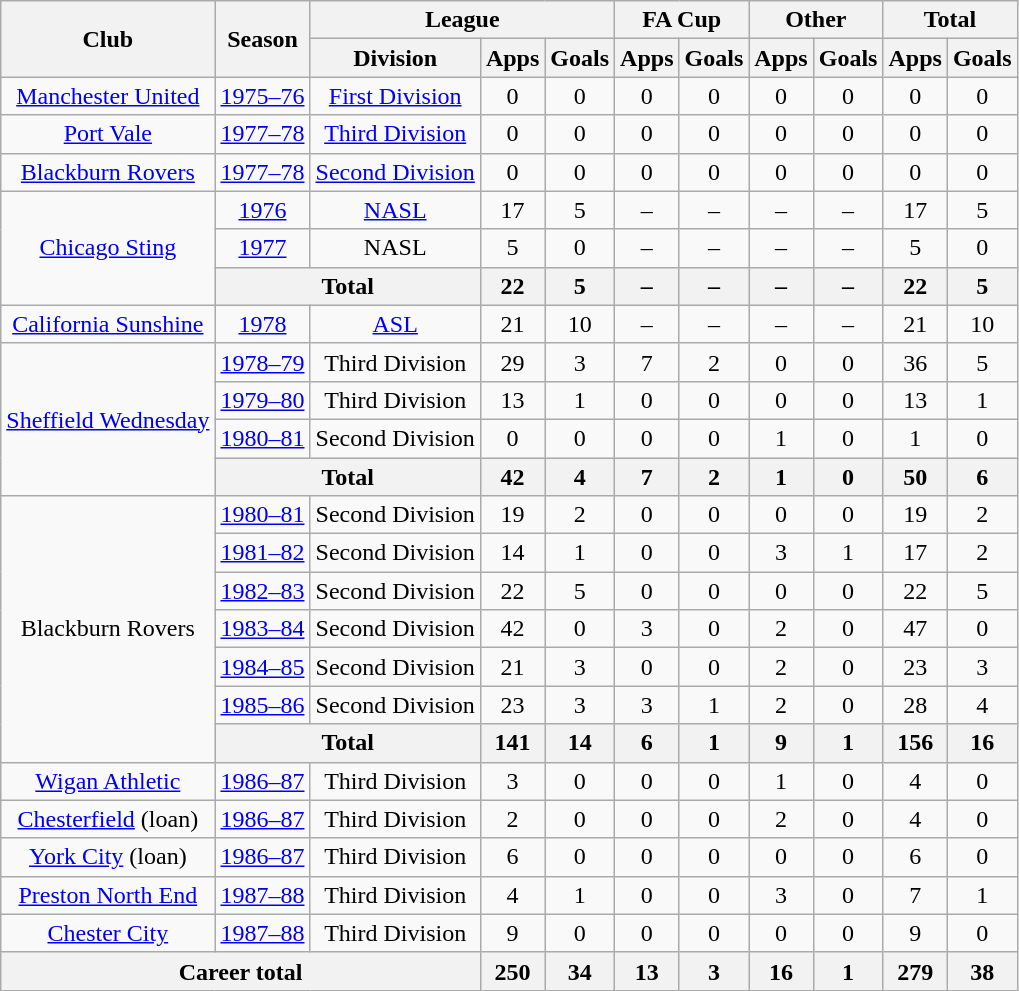<table class="wikitable" style="text-align: center;">
<tr>
<th rowspan="2">Club</th>
<th rowspan="2">Season</th>
<th colspan="3">League</th>
<th colspan="2">FA Cup</th>
<th colspan="2">Other</th>
<th colspan="2">Total</th>
</tr>
<tr>
<th>Division</th>
<th>Apps</th>
<th>Goals</th>
<th>Apps</th>
<th>Goals</th>
<th>Apps</th>
<th>Goals</th>
<th>Apps</th>
<th>Goals</th>
</tr>
<tr>
<td><a href='#'>Manchester United</a></td>
<td><a href='#'>1975–76</a></td>
<td><a href='#'>First Division</a></td>
<td>0</td>
<td>0</td>
<td>0</td>
<td>0</td>
<td>0</td>
<td>0</td>
<td>0</td>
<td>0</td>
</tr>
<tr>
<td><a href='#'>Port Vale</a></td>
<td><a href='#'>1977–78</a></td>
<td><a href='#'>Third Division</a></td>
<td>0</td>
<td>0</td>
<td>0</td>
<td>0</td>
<td>0</td>
<td>0</td>
<td>0</td>
<td>0</td>
</tr>
<tr>
<td><a href='#'>Blackburn Rovers</a></td>
<td><a href='#'>1977–78</a></td>
<td><a href='#'>Second Division</a></td>
<td>0</td>
<td>0</td>
<td>0</td>
<td>0</td>
<td>0</td>
<td>0</td>
<td>0</td>
<td>0</td>
</tr>
<tr>
<td rowspan="3"><a href='#'>Chicago Sting</a></td>
<td><a href='#'>1976</a></td>
<td><a href='#'>NASL</a></td>
<td>17</td>
<td>5</td>
<td>–</td>
<td>–</td>
<td>–</td>
<td>–</td>
<td>17</td>
<td>5</td>
</tr>
<tr>
<td><a href='#'>1977</a></td>
<td>NASL</td>
<td>5</td>
<td>0</td>
<td>–</td>
<td>–</td>
<td>–</td>
<td>–</td>
<td>5</td>
<td>0</td>
</tr>
<tr>
<th colspan="2">Total</th>
<th>22</th>
<th>5</th>
<th>–</th>
<th>–</th>
<th>–</th>
<th>–</th>
<th>22</th>
<th>5</th>
</tr>
<tr>
<td><a href='#'>California Sunshine</a></td>
<td><a href='#'>1978</a></td>
<td><a href='#'>ASL</a></td>
<td>21</td>
<td>10</td>
<td>–</td>
<td>–</td>
<td>–</td>
<td>–</td>
<td>21</td>
<td>10</td>
</tr>
<tr>
<td rowspan="4"><a href='#'>Sheffield Wednesday</a></td>
<td><a href='#'>1978–79</a></td>
<td>Third Division</td>
<td>29</td>
<td>3</td>
<td>7</td>
<td>2</td>
<td>0</td>
<td>0</td>
<td>36</td>
<td>5</td>
</tr>
<tr>
<td><a href='#'>1979–80</a></td>
<td>Third Division</td>
<td>13</td>
<td>1</td>
<td>0</td>
<td>0</td>
<td>0</td>
<td>0</td>
<td>13</td>
<td>1</td>
</tr>
<tr>
<td><a href='#'>1980–81</a></td>
<td>Second Division</td>
<td>0</td>
<td>0</td>
<td>0</td>
<td>0</td>
<td>1</td>
<td>0</td>
<td>1</td>
<td>0</td>
</tr>
<tr>
<th colspan="2">Total</th>
<th>42</th>
<th>4</th>
<th>7</th>
<th>2</th>
<th>1</th>
<th>0</th>
<th>50</th>
<th>6</th>
</tr>
<tr>
<td rowspan="7">Blackburn Rovers</td>
<td><a href='#'>1980–81</a></td>
<td>Second Division</td>
<td>19</td>
<td>2</td>
<td>0</td>
<td>0</td>
<td>0</td>
<td>0</td>
<td>19</td>
<td>2</td>
</tr>
<tr>
<td><a href='#'>1981–82</a></td>
<td>Second Division</td>
<td>14</td>
<td>1</td>
<td>0</td>
<td>0</td>
<td>3</td>
<td>1</td>
<td>17</td>
<td>2</td>
</tr>
<tr>
<td><a href='#'>1982–83</a></td>
<td>Second Division</td>
<td>22</td>
<td>5</td>
<td>0</td>
<td>0</td>
<td>0</td>
<td>0</td>
<td>22</td>
<td>5</td>
</tr>
<tr>
<td><a href='#'>1983–84</a></td>
<td>Second Division</td>
<td>42</td>
<td>0</td>
<td>3</td>
<td>0</td>
<td>2</td>
<td>0</td>
<td>47</td>
<td>0</td>
</tr>
<tr>
<td><a href='#'>1984–85</a></td>
<td>Second Division</td>
<td>21</td>
<td>3</td>
<td>0</td>
<td>0</td>
<td>2</td>
<td>0</td>
<td>23</td>
<td>3</td>
</tr>
<tr>
<td><a href='#'>1985–86</a></td>
<td>Second Division</td>
<td>23</td>
<td>3</td>
<td>3</td>
<td>1</td>
<td>2</td>
<td>0</td>
<td>28</td>
<td>4</td>
</tr>
<tr>
<th colspan="2">Total</th>
<th>141</th>
<th>14</th>
<th>6</th>
<th>1</th>
<th>9</th>
<th>1</th>
<th>156</th>
<th>16</th>
</tr>
<tr>
<td><a href='#'>Wigan Athletic</a></td>
<td><a href='#'>1986–87</a></td>
<td>Third Division</td>
<td>3</td>
<td>0</td>
<td>0</td>
<td>0</td>
<td>1</td>
<td>0</td>
<td>4</td>
<td>0</td>
</tr>
<tr>
<td><a href='#'>Chesterfield</a> (loan)</td>
<td><a href='#'>1986–87</a></td>
<td>Third Division</td>
<td>2</td>
<td>0</td>
<td>0</td>
<td>0</td>
<td>2</td>
<td>0</td>
<td>4</td>
<td>0</td>
</tr>
<tr>
<td><a href='#'>York City</a> (loan)</td>
<td><a href='#'>1986–87</a></td>
<td>Third Division</td>
<td>6</td>
<td>0</td>
<td>0</td>
<td>0</td>
<td>0</td>
<td>0</td>
<td>6</td>
<td>0</td>
</tr>
<tr>
<td><a href='#'>Preston North End</a></td>
<td><a href='#'>1987–88</a></td>
<td>Third Division</td>
<td>4</td>
<td>1</td>
<td>0</td>
<td>0</td>
<td>3</td>
<td>0</td>
<td>7</td>
<td>1</td>
</tr>
<tr>
<td><a href='#'>Chester City</a></td>
<td><a href='#'>1987–88</a></td>
<td>Third Division</td>
<td>9</td>
<td>0</td>
<td>0</td>
<td>0</td>
<td>0</td>
<td>0</td>
<td>9</td>
<td>0</td>
</tr>
<tr>
<th colspan="3">Career total</th>
<th>250</th>
<th>34</th>
<th>13</th>
<th>3</th>
<th>16</th>
<th>1</th>
<th>279</th>
<th>38</th>
</tr>
</table>
